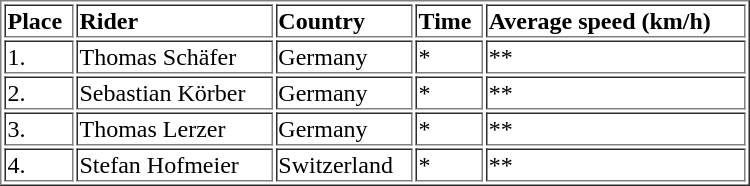<table border="1"  style="text-align:left; width:500px;">
<tr>
<th>Place</th>
<th>Rider</th>
<th>Country</th>
<th>Time</th>
<th>Average speed (km/h)</th>
</tr>
<tr>
<td>1.</td>
<td>Thomas Schäfer</td>
<td>Germany</td>
<td>*</td>
<td>**</td>
</tr>
<tr>
<td>2.</td>
<td>Sebastian Körber</td>
<td>Germany</td>
<td>*</td>
<td>**</td>
</tr>
<tr>
<td>3.</td>
<td>Thomas Lerzer</td>
<td>Germany</td>
<td>*</td>
<td>**</td>
</tr>
<tr>
<td>4.</td>
<td>Stefan Hofmeier</td>
<td>Switzerland</td>
<td>*</td>
<td>**</td>
</tr>
</table>
